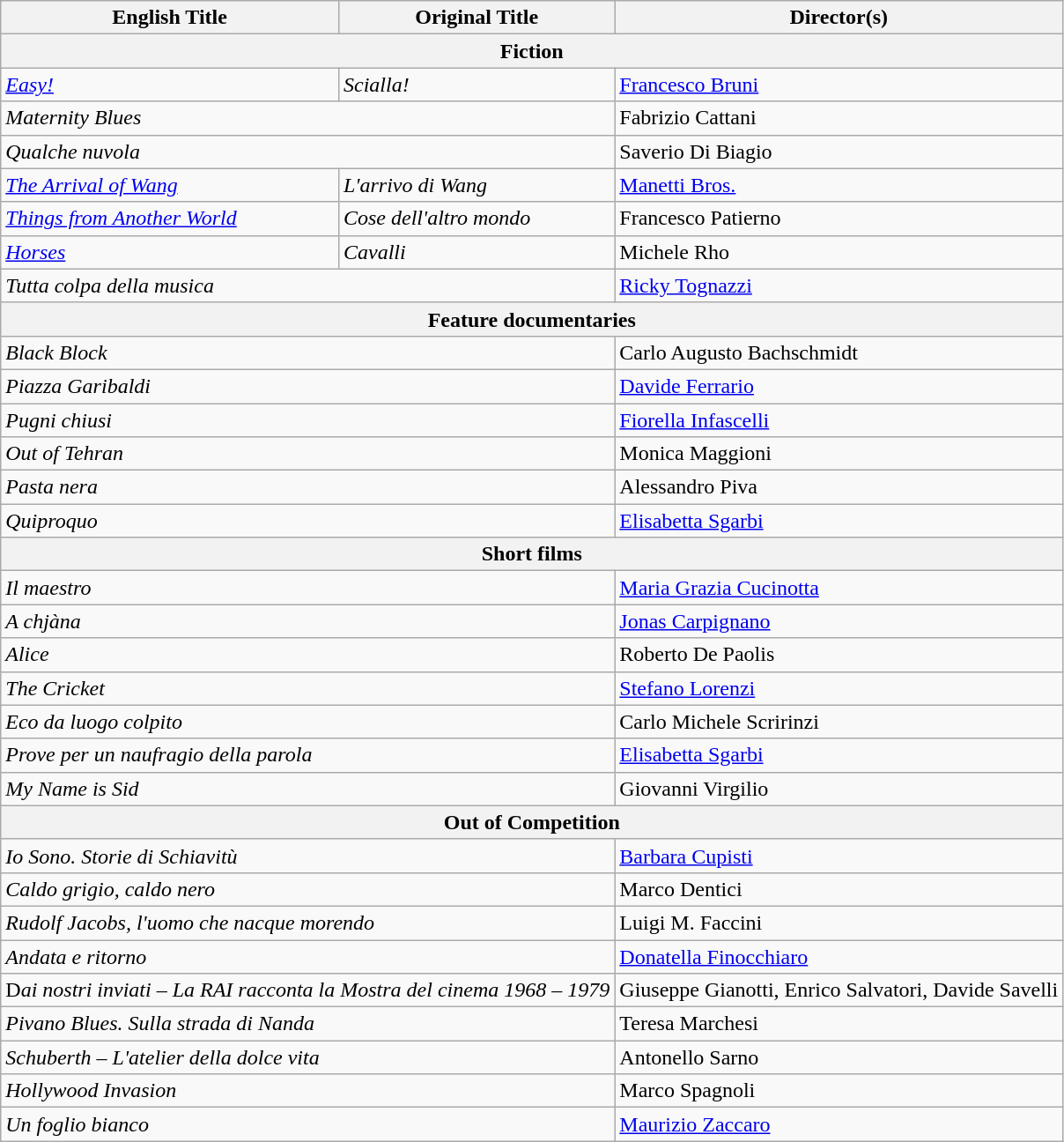<table class="wikitable" style="display:inline-block; margin-right:3%; margin-top:0px; margin-bottom:0px; border:none">
<tr>
<th>English Title</th>
<th>Original Title</th>
<th>Director(s)</th>
</tr>
<tr>
<th colspan="3">Fiction</th>
</tr>
<tr>
<td><em><a href='#'>Easy!</a></em></td>
<td><em>Scialla!</em></td>
<td><a href='#'>Francesco Bruni</a></td>
</tr>
<tr>
<td colspan="2"><em>Maternity Blues</em></td>
<td>Fabrizio Cattani</td>
</tr>
<tr>
<td colspan="2"><em>Qualche nuvola</em></td>
<td>Saverio Di Biagio</td>
</tr>
<tr>
<td><em><a href='#'>The Arrival of Wang</a></em></td>
<td><em>L'arrivo di Wang</em></td>
<td><a href='#'>Manetti Bros.</a></td>
</tr>
<tr>
<td><em><a href='#'>Things from Another World</a></em></td>
<td><em>Cose dell'altro mondo</em></td>
<td>Francesco Patierno</td>
</tr>
<tr>
<td><em><a href='#'>Horses</a></em></td>
<td><em>Cavalli</em></td>
<td>Michele Rho</td>
</tr>
<tr>
<td colspan="2"><em>Tutta colpa della musica</em></td>
<td><a href='#'>Ricky Tognazzi</a></td>
</tr>
<tr>
<th colspan="3">Feature documentaries</th>
</tr>
<tr>
<td colspan="2"><em>Black Block</em></td>
<td>Carlo Augusto Bachschmidt</td>
</tr>
<tr>
<td colspan="2"><em>Piazza Garibaldi</em></td>
<td><a href='#'>Davide Ferrario</a></td>
</tr>
<tr>
<td colspan="2"><em>Pugni chiusi</em></td>
<td><a href='#'>Fiorella Infascelli</a></td>
</tr>
<tr>
<td colspan="2"><em>Out of Tehran</em></td>
<td>Monica Maggioni</td>
</tr>
<tr>
<td colspan="2"><em>Pasta nera</em></td>
<td>Alessandro Piva</td>
</tr>
<tr>
<td colspan="2"><em>Quiproquo</em></td>
<td><a href='#'>Elisabetta Sgarbi</a></td>
</tr>
<tr>
<th colspan="3">Short films</th>
</tr>
<tr>
<td colspan="2"><em>Il maestro</em></td>
<td><a href='#'>Maria Grazia Cucinotta</a> </td>
</tr>
<tr>
<td colspan="2"><em>A chjàna</em></td>
<td><a href='#'>Jonas Carpignano</a></td>
</tr>
<tr>
<td colspan="2"><em>Alice</em></td>
<td>Roberto De Paolis</td>
</tr>
<tr>
<td colspan="2"><em>The Cricket</em></td>
<td><a href='#'>Stefano Lorenzi</a></td>
</tr>
<tr>
<td colspan="2"><em>Eco da luogo colpito</em></td>
<td>Carlo Michele Scririnzi</td>
</tr>
<tr>
<td colspan="2"><em>Prove per un naufragio della parola</em></td>
<td><a href='#'>Elisabetta Sgarbi</a></td>
</tr>
<tr>
<td colspan="2"><em>My Name is Sid</em></td>
<td>Giovanni Virgilio</td>
</tr>
<tr>
<th colspan="3">Out of Competition</th>
</tr>
<tr>
<td colspan="2"><em>Io Sono. Storie di Schiavitù</em></td>
<td><a href='#'>Barbara Cupisti</a></td>
</tr>
<tr>
<td colspan="2"><em>Caldo grigio, caldo nero</em></td>
<td>Marco Dentici</td>
</tr>
<tr>
<td colspan="2"><em>Rudolf Jacobs, l'uomo che nacque morendo</em></td>
<td>Luigi M. Faccini</td>
</tr>
<tr>
<td colspan="2"><em>Andata e ritorno</em></td>
<td><a href='#'>Donatella Finocchiaro</a></td>
</tr>
<tr>
<td colspan="2">D<em>ai nostri inviati – La RAI racconta la Mostra del cinema 1968 – 1979</em></td>
<td>Giuseppe Gianotti, Enrico Salvatori, Davide Savelli</td>
</tr>
<tr>
<td colspan="2"><em>Pivano Blues. Sulla strada di Nanda</em></td>
<td>Teresa Marchesi</td>
</tr>
<tr>
<td colspan="2"><em>Schuberth – L'atelier della dolce vita</em></td>
<td>Antonello Sarno</td>
</tr>
<tr>
<td colspan="2"><em>Hollywood Invasion</em></td>
<td>Marco Spagnoli</td>
</tr>
<tr>
<td colspan="2"><em>Un foglio bianco</em></td>
<td><a href='#'>Maurizio Zaccaro</a></td>
</tr>
</table>
